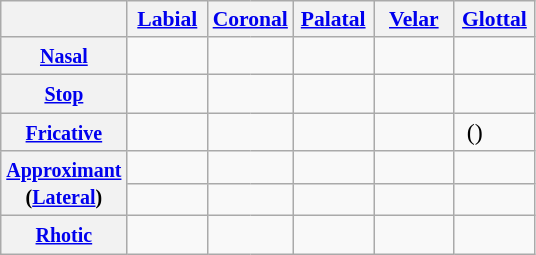<table class="wikitable" style=text-align:center>
<tr style="font-size: 90%;">
<th></th>
<th colspan=2><a href='#'>Labial</a></th>
<th colspan=2><a href='#'>Coronal</a></th>
<th colspan=2><a href='#'>Palatal</a></th>
<th colspan=2><a href='#'>Velar</a></th>
<th colspan=2><a href='#'>Glottal</a></th>
</tr>
<tr>
<th><small><a href='#'>Nasal</a></small></th>
<td width=20px style="border-right: 0;"></td>
<td width=20px style="border-left: 0;"></td>
<td width=20px style="border-right: 0;"></td>
<td width=20px style="border-left: 0;"></td>
<td colspan=2></td>
<td width=20px style="border-right: 0;"></td>
<td width=20px style="border-left: 0;"></td>
<td colspan=2></td>
</tr>
<tr>
<th><small><a href='#'>Stop</a></small></th>
<td style="border-right: 0;"></td>
<td style="border-left: 0;"></td>
<td style="border-right: 0;"></td>
<td style="border-left: 0;"></td>
<td colspan=2></td>
<td style="border-right: 0;"></td>
<td style="border-left: 0;"></td>
<td width=20px style="border-right: 0;"></td>
<td width=20px style="border-left: 0;"></td>
</tr>
<tr>
<th><small><a href='#'>Fricative</a></small></th>
<td colspan=2></td>
<td style="border-right: 0;"></td>
<td style="border-left: 0;"></td>
<td colspan=2></td>
<td colspan=2></td>
<td style="border-right: 0;">()</td>
<td style="border-left: 0;"></td>
</tr>
<tr>
<th rowspan=2><small><a href='#'>Approximant</a><br>(<a href='#'>Lateral</a>)</small></th>
<td colspan=2></td>
<td style="border-right: 0;"></td>
<td style="border-left: 0;"></td>
<td width=20px style="border-right: 0;"></td>
<td width=20px style="border-left: 0;"></td>
<td style="border-right: 0;"></td>
<td style="border-left: 0;"></td>
<td colspan=2></td>
</tr>
<tr>
<td colspan=2></td>
<td style="border-right: 0;"></td>
<td style="border-left: 0;"></td>
<td colspan=2></td>
<td colspan=2></td>
<td colspan=2></td>
</tr>
<tr>
<th><small><a href='#'>Rhotic</a></small></th>
<td colspan=2></td>
<td style="border-right: 0;"></td>
<td style="border-left: 0;"></td>
<td colspan=2></td>
<td colspan=2></td>
<td colspan=2></td>
</tr>
</table>
